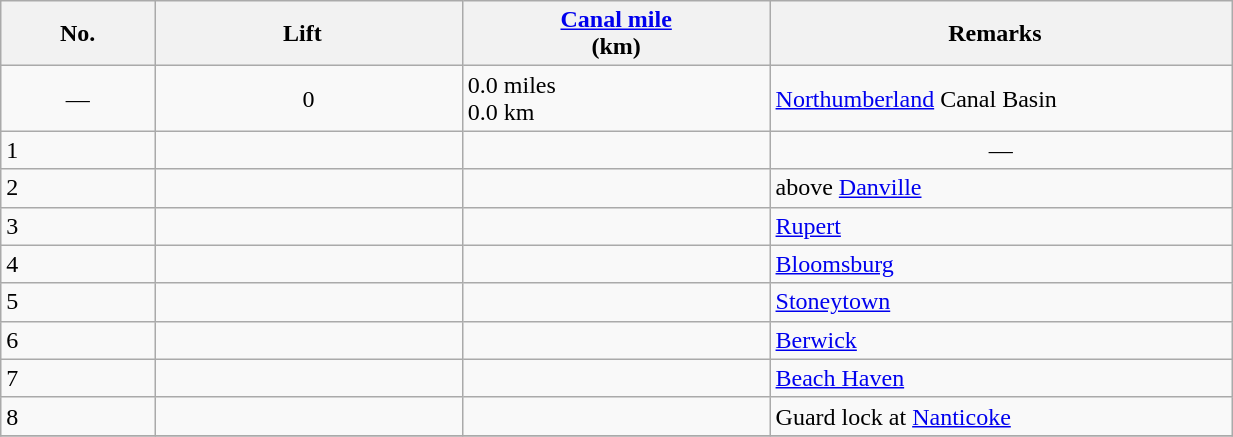<table class="wikitable" style="width:65%">
<tr>
<th width=5%>No.</th>
<th width=10%>Lift  </th>
<th width=10%><a href='#'>Canal mile</a><br> (km)</th>
<th width=15%>Remarks  </th>
</tr>
<tr>
<td style="text-align:center;">—</td>
<td style="text-align:center;">0</td>
<td>0.0 miles<br>0.0 km</td>
<td><a href='#'>Northumberland</a> Canal Basin</td>
</tr>
<tr>
<td>1</td>
<td></td>
<td></td>
<td style="text-align:center;">—</td>
</tr>
<tr>
<td>2</td>
<td></td>
<td></td>
<td> above <a href='#'>Danville</a></td>
</tr>
<tr>
<td>3</td>
<td></td>
<td></td>
<td><a href='#'>Rupert</a></td>
</tr>
<tr>
<td>4</td>
<td></td>
<td></td>
<td><a href='#'>Bloomsburg</a></td>
</tr>
<tr>
<td>5</td>
<td></td>
<td></td>
<td><a href='#'>Stoneytown</a></td>
</tr>
<tr>
<td>6</td>
<td></td>
<td></td>
<td><a href='#'>Berwick</a></td>
</tr>
<tr>
<td>7</td>
<td></td>
<td></td>
<td><a href='#'>Beach Haven</a></td>
</tr>
<tr>
<td>8</td>
<td></td>
<td></td>
<td>Guard lock at <a href='#'>Nanticoke</a></td>
</tr>
<tr>
</tr>
</table>
